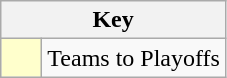<table class="wikitable" style="text-align: center;">
<tr>
<th colspan=2>Key</th>
</tr>
<tr>
<td style="background:#ffffcc; width:20px;"></td>
<td align=left>Teams to Playoffs</td>
</tr>
</table>
